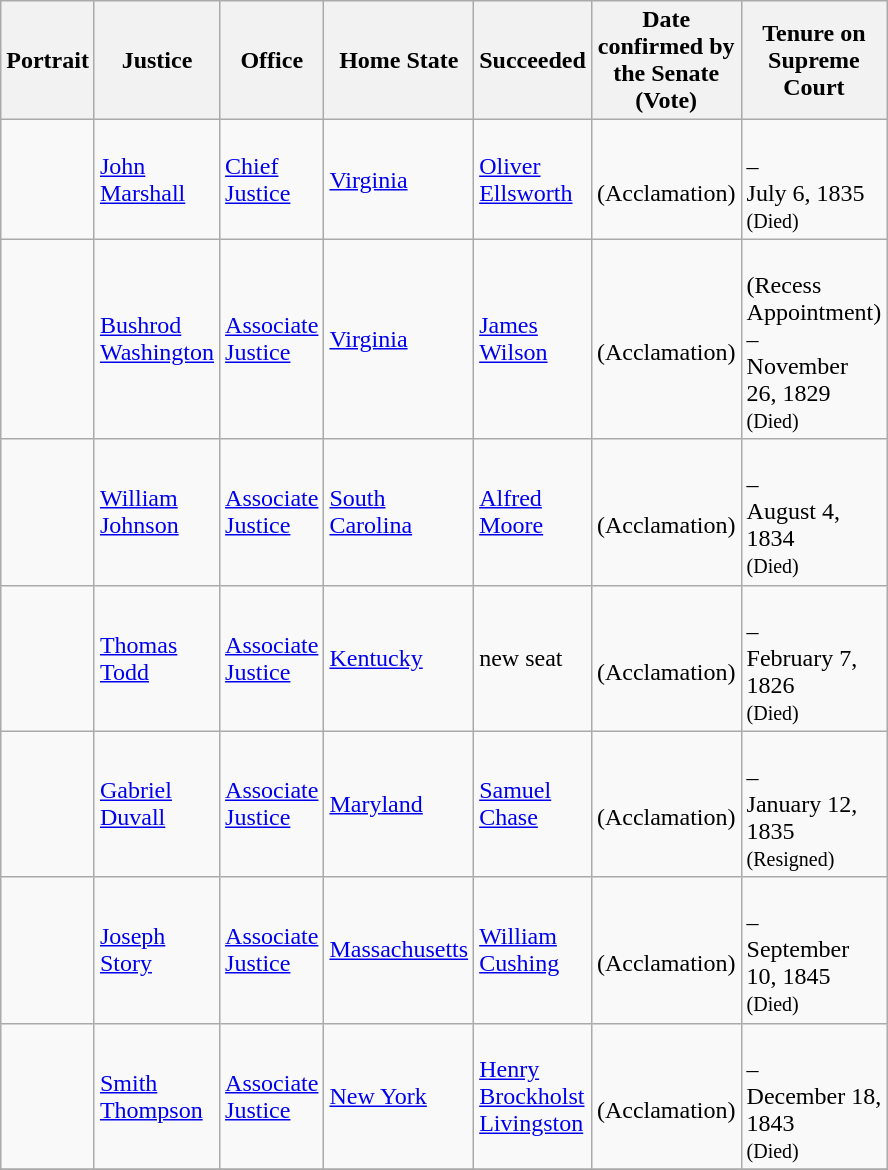<table class="wikitable sortable">
<tr>
<th scope="col" style="width: 10px;">Portrait</th>
<th scope="col" style="width: 10px;">Justice</th>
<th scope="col" style="width: 10px;">Office</th>
<th scope="col" style="width: 10px;">Home State</th>
<th scope="col" style="width: 10px;">Succeeded</th>
<th scope="col" style="width: 10px;">Date confirmed by the Senate<br>(Vote)</th>
<th scope="col" style="width: 10px;">Tenure on Supreme Court</th>
</tr>
<tr>
<td></td>
<td><a href='#'>John Marshall</a></td>
<td><a href='#'>Chief Justice</a></td>
<td><a href='#'>Virginia</a></td>
<td><a href='#'>Oliver Ellsworth</a></td>
<td><br>(Acclamation)</td>
<td><br>–<br>July 6, 1835<br><small>(Died)</small></td>
</tr>
<tr>
<td></td>
<td><a href='#'>Bushrod Washington</a></td>
<td><a href='#'>Associate Justice</a></td>
<td><a href='#'>Virginia</a></td>
<td><a href='#'>James Wilson</a></td>
<td><br>(Acclamation)</td>
<td><br>(Recess Appointment)<br>–<br>November 26, 1829<br><small>(Died)</small></td>
</tr>
<tr>
<td></td>
<td><a href='#'>William Johnson</a></td>
<td><a href='#'>Associate Justice</a></td>
<td><a href='#'>South Carolina</a></td>
<td><a href='#'>Alfred Moore</a></td>
<td><br>(Acclamation)</td>
<td><br>–<br>August 4, 1834<br><small>(Died)</small></td>
</tr>
<tr>
<td></td>
<td><a href='#'>Thomas Todd</a></td>
<td><a href='#'>Associate Justice</a></td>
<td><a href='#'>Kentucky</a></td>
<td>new seat</td>
<td><br>(Acclamation)</td>
<td><br>–<br>February 7, 1826<br><small>(Died)</small></td>
</tr>
<tr>
<td></td>
<td><a href='#'>Gabriel Duvall</a><br></td>
<td><a href='#'>Associate Justice</a></td>
<td><a href='#'>Maryland</a></td>
<td><a href='#'>Samuel Chase</a></td>
<td><br>(Acclamation)</td>
<td><br>–<br>January 12, 1835<br><small>(Resigned)</small></td>
</tr>
<tr>
<td></td>
<td><a href='#'>Joseph Story</a><br></td>
<td><a href='#'>Associate Justice</a></td>
<td><a href='#'>Massachusetts</a></td>
<td><a href='#'>William Cushing</a></td>
<td><br>(Acclamation)</td>
<td><br>–<br>September 10, 1845<br><small>(Died)</small></td>
</tr>
<tr>
<td></td>
<td><a href='#'>Smith Thompson</a></td>
<td><a href='#'>Associate Justice</a></td>
<td><a href='#'>New York</a></td>
<td><a href='#'>Henry Brockholst Livingston</a></td>
<td><br>(Acclamation)</td>
<td><br>–<br>December 18, 1843<br><small>(Died)</small></td>
</tr>
<tr>
</tr>
</table>
